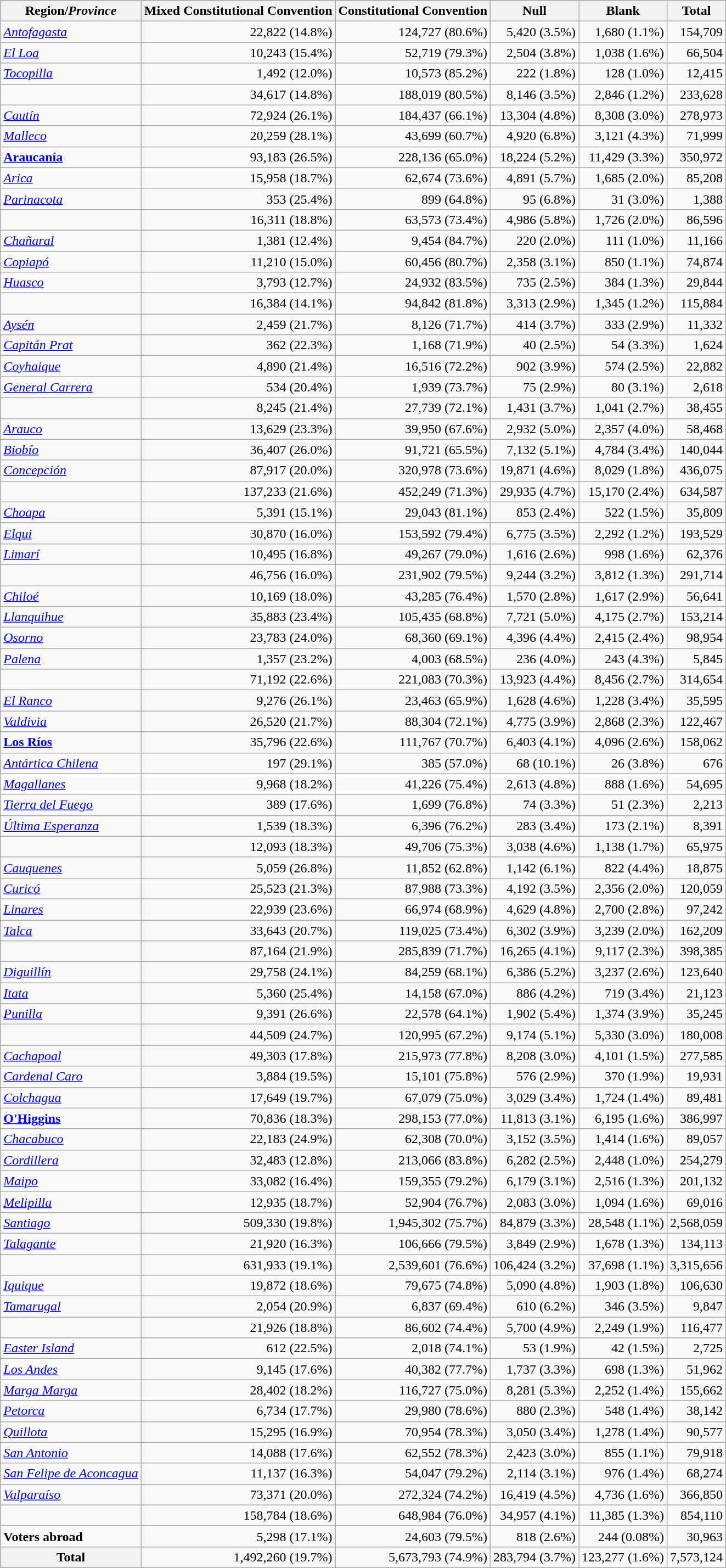<table class="wikitable" style="text-align: right">
<tr>
<th>Region/<em>Province</em></th>
<th>Mixed Constitutional Convention</th>
<th>Constitutional Convention</th>
<th>Null</th>
<th>Blank</th>
<th>Total</th>
</tr>
<tr>
<td style="text-align:left;"><a href='#'><em>Antofagasta</em></a></td>
<td>22,822 (14.8%)</td>
<td>124,727 (80.6%)</td>
<td>5,420 (3.5%)</td>
<td>1,680 (1.1%)</td>
<td>154,709</td>
</tr>
<tr>
<td style="text-align:left;"><em><a href='#'>El Loa</a></em></td>
<td>10,243 (15.4%)</td>
<td>52,719 (79.3%)</td>
<td>2,504 (3.8%)</td>
<td>1,038 (1.6%)</td>
<td>66,504</td>
</tr>
<tr>
<td style="text-align:left;"><a href='#'><em>Tocopilla</em></a></td>
<td>1,492 (12.0%)</td>
<td>10,573 (85.2%)</td>
<td>222 (1.8%)</td>
<td>128 (1.0%)</td>
<td>12,415</td>
</tr>
<tr>
<td style="text-align:left;"><strong></strong></td>
<td>34,617 (14.8%)</td>
<td>188,019 (80.5%)</td>
<td>8,146 (3.5%)</td>
<td>2,846 (1.2%)</td>
<td>233,628</td>
</tr>
<tr>
<td style="text-align:left;"><a href='#'><em>Cautín</em></a></td>
<td>72,924 (26.1%)</td>
<td>184,437 (66.1%)</td>
<td>13,304 (4.8%)</td>
<td>8,308 (3.0%)</td>
<td>278,973</td>
</tr>
<tr>
<td style="text-align:left;"><a href='#'><em>Malleco</em></a></td>
<td>20,259 (28.1%)</td>
<td>43,699 (60.7%)</td>
<td>4,920 (6.8%)</td>
<td>3,121 (4.3%)</td>
<td>71,999</td>
</tr>
<tr>
<td style="text-align:left;"><a href='#'><strong>Araucanía</strong></a></td>
<td>93,183 (26.5%)</td>
<td>228,136 (65.0%)</td>
<td>18,224 (5.2%)</td>
<td>11,429 (3.3%)</td>
<td>350,972</td>
</tr>
<tr>
<td style="text-align:left;"><a href='#'><em>Arica</em></a></td>
<td>15,958 (18.7%)</td>
<td>62,674 (73.6%)</td>
<td>4,891 (5.7%)</td>
<td>1,685 (2.0%)</td>
<td>85,208</td>
</tr>
<tr>
<td style="text-align:left;"><a href='#'><em>Parinacota</em></a></td>
<td>353 (25.4%)</td>
<td>899 (64.8%)</td>
<td>95 (6.8%)</td>
<td>31 (3.0%)</td>
<td>1,388</td>
</tr>
<tr>
<td style="text-align:left;"><strong></strong></td>
<td>16,311 (18.8%)</td>
<td>63,573 (73.4%)</td>
<td>4,986 (5.8%)</td>
<td>1,726 (2.0%)</td>
<td>86,596</td>
</tr>
<tr>
<td style="text-align:left;"><a href='#'><em>Chañaral</em></a></td>
<td>1,381 (12.4%)</td>
<td>9,454 (84.7%)</td>
<td>220 (2.0%)</td>
<td>111 (1.0%)</td>
<td>11,166</td>
</tr>
<tr>
<td style="text-align:left;"><a href='#'><em>Copiapó</em></a></td>
<td>11,210 (15.0%)</td>
<td>60,456 (80.7%)</td>
<td>2,358 (3.1%)</td>
<td>850 (1.1%)</td>
<td>74,874</td>
</tr>
<tr>
<td style="text-align:left;"><a href='#'><em>Huasco</em></a></td>
<td>3,793 (12.7%)</td>
<td>24,932 (83.5%)</td>
<td>735 (2.5%)</td>
<td>384 (1.3%)</td>
<td>29,844</td>
</tr>
<tr>
<td style="text-align:left;"><strong></strong></td>
<td>16,384 (14.1%)</td>
<td>94,842 (81.8%)</td>
<td>3,313 (2.9%)</td>
<td>1,345 (1.2%)</td>
<td>115,884</td>
</tr>
<tr>
<td style="text-align:left;"><a href='#'><em>Aysén</em></a></td>
<td>2,459 (21.7%)</td>
<td>8,126 (71.7%)</td>
<td>414 (3.7%)</td>
<td>333 (2.9%)</td>
<td>11,332</td>
</tr>
<tr>
<td style="text-align:left;"><a href='#'><em>Capitán Prat</em></a></td>
<td>362 (22.3%)</td>
<td>1,168 (71.9%)</td>
<td>40 (2.5%)</td>
<td>54 (3.3%)</td>
<td>1,624</td>
</tr>
<tr>
<td style="text-align:left;"><a href='#'><em>Coyhaique</em></a></td>
<td>4,890 (21.4%)</td>
<td>16,516 (72.2%)</td>
<td>902 (3.9%)</td>
<td>574 (2.5%)</td>
<td>22,882</td>
</tr>
<tr>
<td style="text-align:left;"><a href='#'><em>General Carrera</em></a></td>
<td>534 (20.4%)</td>
<td>1,939 (73.7%)</td>
<td>75 (2.9%)</td>
<td>80 (3.1%)</td>
<td>2,618</td>
</tr>
<tr>
<td style="text-align:left;"><strong></strong></td>
<td>8,245 (21.4%)</td>
<td>27,739 (72.1%)</td>
<td>1,431 (3.7%)</td>
<td>1,041 (2.7%)</td>
<td>38,455</td>
</tr>
<tr>
<td style="text-align:left;"><em><a href='#'>Arauco</a></em></td>
<td>13,629 (23.3%)</td>
<td>39,950 (67.6%)</td>
<td>2,932 (5.0%)</td>
<td>2,357 (4.0%)</td>
<td>58,468</td>
</tr>
<tr>
<td style="text-align:left;"><em><a href='#'>Biobío</a></em></td>
<td>36,407 (26.0%)</td>
<td>91,721 (65.5%)</td>
<td>7,132 (5.1%)</td>
<td>4,784 (3.4%)</td>
<td>140,044</td>
</tr>
<tr>
<td style="text-align:left;"><em><a href='#'>Concepción</a></em></td>
<td>87,917 (20.0%)</td>
<td>320,978 (73.6%)</td>
<td>19,871 (4.6%)</td>
<td>8,029 (1.8%)</td>
<td>436,075</td>
</tr>
<tr>
<td style="text-align:left;"><strong></strong></td>
<td>137,233 (21.6%)</td>
<td>452,249 (71.3%)</td>
<td>29,935 (4.7%)</td>
<td>15,170 (2.4%)</td>
<td>634,587</td>
</tr>
<tr>
<td style="text-align:left;"><a href='#'><em>Choapa</em></a></td>
<td>5,391 (15.1%)</td>
<td>29,043 (81.1%)</td>
<td>853 (2.4%)</td>
<td>522 (1.5%)</td>
<td>35,809</td>
</tr>
<tr>
<td style="text-align:left;"><a href='#'><em>Elqui</em></a></td>
<td>30,870 (16.0%)</td>
<td>153,592 (79.4%)</td>
<td>6,775 (3.5%)</td>
<td>2,292 (1.2%)</td>
<td>193,529</td>
</tr>
<tr>
<td style="text-align:left;"><a href='#'><em>Limarí</em></a></td>
<td>10,495 (16.8%)</td>
<td>49,267 (79.0%)</td>
<td>1,616 (2.6%)</td>
<td>998 (1.6%)</td>
<td>62,376</td>
</tr>
<tr>
<td style="text-align:left;"><strong></strong></td>
<td>46,756 (16.0%)</td>
<td>231,902 (79.5%)</td>
<td>9,244 (3.2%)</td>
<td>3,812 (1.3%)</td>
<td>291,714</td>
</tr>
<tr>
<td style="text-align:left;"><em><a href='#'>Chiloé</a></em></td>
<td>10,169 (18.0%)</td>
<td>43,285 (76.4%)</td>
<td>1,570 (2.8%)</td>
<td>1,617 (2.9%)</td>
<td>56,641</td>
</tr>
<tr>
<td style="text-align:left;"><a href='#'><em>Llanquihue</em></a></td>
<td>35,883 (23.4%)</td>
<td>105,435 (68.8%)</td>
<td>7,721 (5.0%)</td>
<td>4,175 (2.7%)</td>
<td>153,214</td>
</tr>
<tr>
<td style="text-align:left;"><a href='#'><em>Osorno</em></a></td>
<td>23,783 (24.0%)</td>
<td>68,360 (69.1%)</td>
<td>4,396 (4.4%)</td>
<td>2,415 (2.4%)</td>
<td>98,954</td>
</tr>
<tr>
<td style="text-align:left;"><a href='#'><em>Palena</em></a></td>
<td>1,357 (23.2%)</td>
<td>4,003 (68.5%)</td>
<td>236 (4.0%)</td>
<td>243 (4.3%)</td>
<td>5,845</td>
</tr>
<tr>
<td style="text-align:left;"><strong></strong></td>
<td>71,192 (22.6%)</td>
<td>221,083 (70.3%)</td>
<td>13,923 (4.4%)</td>
<td>8,456 (2.7%)</td>
<td>314,654</td>
</tr>
<tr>
<td style="text-align:left;"><em><a href='#'>El Ranco</a></em></td>
<td>9,276 (26.1%)</td>
<td>23,463 (65.9%)</td>
<td>1,628 (4.6%)</td>
<td>1,228 (3.4%)</td>
<td>35,595</td>
</tr>
<tr>
<td style="text-align:left;"><a href='#'><em>Valdivia</em></a></td>
<td>26,520 (21.7%)</td>
<td>88,304 (72.1%)</td>
<td>4,775 (3.9%)</td>
<td>2,868 (2.3%)</td>
<td>122,467</td>
</tr>
<tr>
<td style="text-align:left;"><a href='#'><strong>Los Ríos</strong></a></td>
<td>35,796 (22.6%)</td>
<td>111,767 (70.7%)</td>
<td>6,403 (4.1%)</td>
<td>4,096 (2.6%)</td>
<td>158,062</td>
</tr>
<tr>
<td style="text-align:left;"><a href='#'><em>Antártica Chilena</em></a></td>
<td>197 (29.1%)</td>
<td>385 (57.0%)</td>
<td>68 (10.1%)</td>
<td>26 (3.8%)</td>
<td>676</td>
</tr>
<tr>
<td style="text-align:left;"><a href='#'><em>Magallanes</em></a></td>
<td>9,968 (18.2%)</td>
<td>41,226 (75.4%)</td>
<td>2,613 (4.8%)</td>
<td>888 (1.6%)</td>
<td>54,695</td>
</tr>
<tr>
<td style="text-align:left;"><a href='#'><em>Tierra del Fuego</em></a></td>
<td>389 (17.6%)</td>
<td>1,699 (76.8%)</td>
<td>74 (3.3%)</td>
<td>51 (2.3%)</td>
<td>2,213</td>
</tr>
<tr>
<td style="text-align:left;"><a href='#'><em>Última Esperanza</em></a></td>
<td>1,539 (18.3%)</td>
<td>6,396 (76.2%)</td>
<td>283 (3.4%)</td>
<td>173 (2.1%)</td>
<td>8,391</td>
</tr>
<tr>
<td style="text-align:left;"><strong></strong></td>
<td>12,093 (18.3%)</td>
<td>49,706 (75.3%)</td>
<td>3,038 (4.6%)</td>
<td>1,138 (1.7%)</td>
<td>65,975</td>
</tr>
<tr>
<td style="text-align:left;"><em><a href='#'>Cauquenes</a></em></td>
<td>5,059 (26.8%)</td>
<td>11,852 (62.8%)</td>
<td>1,142 (6.1%)</td>
<td>822 (4.4%)</td>
<td>18,875</td>
</tr>
<tr>
<td style="text-align:left;"><em><a href='#'>Curicó</a></em></td>
<td>25,523 (21.3%)</td>
<td>87,988 (73.3%)</td>
<td>4,192 (3.5%)</td>
<td>2,356 (2.0%)</td>
<td>120,059</td>
</tr>
<tr>
<td style="text-align:left;"><em><a href='#'>Linares</a></em></td>
<td>22,939 (23.6%)</td>
<td>66,974 (68.9%)</td>
<td>4,629 (4.8%)</td>
<td>2,700 (2.8%)</td>
<td>97,242</td>
</tr>
<tr>
<td style="text-align:left;"><em><a href='#'>Talca</a></em></td>
<td>33,643 (20.7%)</td>
<td>119,025 (73.4%)</td>
<td>6,302 (3.9%)</td>
<td>3,239 (2.0%)</td>
<td>162,209</td>
</tr>
<tr>
<td style="text-align:left;"><strong></strong></td>
<td>87,164 (21.9%)</td>
<td>285,839 (71.7%)</td>
<td>16,265 (4.1%)</td>
<td>9,117 (2.3%)</td>
<td>398,385</td>
</tr>
<tr>
<td style="text-align:left;"><em><a href='#'>Diguillín</a></em></td>
<td>29,758 (24.1%)</td>
<td>84,259 (68.1%)</td>
<td>6,386 (5.2%)</td>
<td>3,237 (2.6%)</td>
<td>123,640</td>
</tr>
<tr>
<td style="text-align:left;"><em><a href='#'>Itata</a></em></td>
<td>5,360 (25.4%)</td>
<td>14,158 (67.0%)</td>
<td>886 (4.2%)</td>
<td>719 (3.4%)</td>
<td>21,123</td>
</tr>
<tr>
<td style="text-align:left;"><em><a href='#'>Punilla</a></em></td>
<td>9,391 (26.6%)</td>
<td>22,578 (64.1%)</td>
<td>1,902 (5.4%)</td>
<td>1,374 (3.9%)</td>
<td>35,245</td>
</tr>
<tr>
<td style="text-align:left;"><strong></strong></td>
<td>44,509 (24.7%)</td>
<td>120,995 (67.2%)</td>
<td>9,174 (5.1%)</td>
<td>5,330 (3.0%)</td>
<td>180,008</td>
</tr>
<tr>
<td style="text-align:left;"><em><a href='#'>Cachapoal</a></em></td>
<td>49,303 (17.8%)</td>
<td>215,973 (77.8%)</td>
<td>8,208 (3.0%)</td>
<td>4,101 (1.5%)</td>
<td>277,585</td>
</tr>
<tr>
<td style="text-align:left;"><em><a href='#'>Cardenal Caro</a></em></td>
<td>3,884 (19.5%)</td>
<td>15,101 (75.8%)</td>
<td>576 (2.9%)</td>
<td>370 (1.9%)</td>
<td>19,931</td>
</tr>
<tr>
<td style="text-align:left;"><em><a href='#'>Colchagua</a></em></td>
<td>17,649 (19.7%)</td>
<td>67,079 (75.0%)</td>
<td>3,029 (3.4%)</td>
<td>1,724 (1.4%)</td>
<td>89,481</td>
</tr>
<tr>
<td style="text-align:left;"><strong><a href='#'>O'Higgins</a></strong></td>
<td>70,836 (18.3%)</td>
<td>298,153 (77.0%)</td>
<td>11,813 (3.1%)</td>
<td>6,195 (1.6%)</td>
<td>386,997</td>
</tr>
<tr>
<td style="text-align:left;"><em><a href='#'>Chacabuco</a></em></td>
<td>22,183 (24.9%)</td>
<td>62,308 (70.0%)</td>
<td>3,152 (3.5%)</td>
<td>1,414 (1.6%)</td>
<td>89,057</td>
</tr>
<tr>
<td style="text-align:left;"><em><a href='#'>Cordillera</a></em></td>
<td>32,483 (12.8%)</td>
<td>213,066 (83.8%)</td>
<td>6,282 (2.5%)</td>
<td>2,448 (1.0%)</td>
<td>254,279</td>
</tr>
<tr>
<td style="text-align:left;"><em><a href='#'>Maipo</a></em></td>
<td>33,082 (16.4%)</td>
<td>159,355 (79.2%)</td>
<td>6,179 (3.1%)</td>
<td>2,516 (1.3%)</td>
<td>201,132</td>
</tr>
<tr>
<td style="text-align:left;"><em><a href='#'>Melipilla</a></em></td>
<td>12,935 (18.7%)</td>
<td>52,904 (76.7%)</td>
<td>2,083 (3.0%)</td>
<td>1,094 (1.6%)</td>
<td>69,016</td>
</tr>
<tr>
<td style="text-align:left;"><em><a href='#'>Santiago</a></em></td>
<td>509,330 (19.8%)</td>
<td>1,945,302 (75.7%)</td>
<td>84,879 (3.3%)</td>
<td>28,548 (1.1%)</td>
<td>2,568,059</td>
</tr>
<tr>
<td style="text-align:left;"><em><a href='#'>Talagante</a></em></td>
<td>21,920 (16.3%)</td>
<td>106,666 (79.5%)</td>
<td>3,849 (2.9%)</td>
<td>1,678 (1.3%)</td>
<td>134,113</td>
</tr>
<tr>
<td style="text-align:left;"><strong></strong></td>
<td>631,933 (19.1%)</td>
<td>2,539,601 (76.6%)</td>
<td>106,424 (3.2%)</td>
<td>37,698 (1.1%)</td>
<td>3,315,656</td>
</tr>
<tr>
<td style="text-align:left;"><em><a href='#'>Iquique</a></em></td>
<td>19,872 (18.6%)</td>
<td>79,675 (74.8%)</td>
<td>5,090 (4.8%)</td>
<td>1,903 (1.8%)</td>
<td>106,630</td>
</tr>
<tr>
<td style="text-align:left;"><em><a href='#'>Tamarugal</a></em></td>
<td>2,054 (20.9%)</td>
<td>6,837 (69.4%)</td>
<td>610 (6.2%)</td>
<td>346 (3.5%)</td>
<td>9,847</td>
</tr>
<tr>
<td style="text-align:left;"><strong></strong></td>
<td>21,926 (18.8%)</td>
<td>86,602 (74.4%)</td>
<td>5,700 (4.9%)</td>
<td>2,249 (1.9%)</td>
<td>116,477</td>
</tr>
<tr>
<td style="text-align:left;"><em><a href='#'>Easter Island</a></em></td>
<td>612 (22.5%)</td>
<td>2,018 (74.1%)</td>
<td>53 (1.9%)</td>
<td>42 (1.5%)</td>
<td>2,725</td>
</tr>
<tr>
<td style="text-align:left;"><em><a href='#'>Los Andes</a></em></td>
<td>9,145 (17.6%)</td>
<td>40,382 (77.7%)</td>
<td>1,737 (3.3%)</td>
<td>698 (1.3%)</td>
<td>51,962</td>
</tr>
<tr>
<td style="text-align:left;"><em><a href='#'>Marga Marga</a></em></td>
<td>28,402 (18.2%)</td>
<td>116,727 (75.0%)</td>
<td>8,281 (5.3%)</td>
<td>2,252 (1.4%)</td>
<td>155,662</td>
</tr>
<tr>
<td style="text-align:left;"><em><a href='#'>Petorca</a></em></td>
<td>6,734 (17.7%)</td>
<td>29,980 (78.6%)</td>
<td>880 (2.3%)</td>
<td>548 (1.4%)</td>
<td>38,142</td>
</tr>
<tr>
<td style="text-align:left;"><em><a href='#'>Quillota</a></em></td>
<td>15,295 (16.9%)</td>
<td>70,954 (78.3%)</td>
<td>3,050 (3.4%)</td>
<td>1,278 (1.4%)</td>
<td>90,577</td>
</tr>
<tr>
<td style="text-align:left;"><em><a href='#'>San Antonio</a></em></td>
<td>14,088 (17.6%)</td>
<td>62,552 (78.3%)</td>
<td>2,423 (3.0%)</td>
<td>855 (1.1%)</td>
<td>79,918</td>
</tr>
<tr>
<td style="text-align:left;"><em><a href='#'>San Felipe de Aconcagua</a></em></td>
<td>11,137 (16.3%)</td>
<td>54,047 (79.2%)</td>
<td>2,114 (3.1%)</td>
<td>976 (1.4%)</td>
<td>68,274</td>
</tr>
<tr>
<td style="text-align:left;"><em><a href='#'>Valparaíso</a></em></td>
<td>73,371 (20.0%)</td>
<td>272,324 (74.2%)</td>
<td>16,419 (4.5%)</td>
<td>4,736 (1.6%)</td>
<td>366,850</td>
</tr>
<tr>
<td style="text-align:left;"><strong></strong></td>
<td>158,784 (18.6%)</td>
<td>648,984 (76.0%)</td>
<td>34,957 (4.1%)</td>
<td>11,385 (1.3%)</td>
<td>854,110</td>
</tr>
<tr>
<td style="text-align:left;"><strong>Voters abroad</strong></td>
<td>5,298 (17.1%)</td>
<td>24,603 (79.5%)</td>
<td>818 (2.6%)</td>
<td>244 (0.08%)</td>
<td>30,963</td>
</tr>
<tr>
<th>Total</th>
<td>1,492,260 (19.7%)</td>
<td>5,673,793 (74.9%)</td>
<td>283,794 (3.7%)</td>
<td>123,277 (1.6%)</td>
<td>7,573,124</td>
</tr>
</table>
